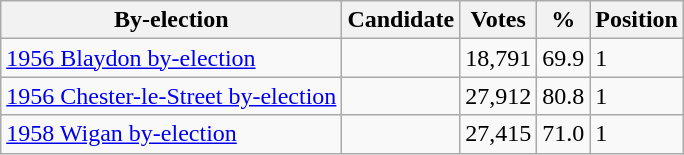<table class="wikitable sortable">
<tr>
<th>By-election</th>
<th>Candidate</th>
<th>Votes</th>
<th>%</th>
<th>Position</th>
</tr>
<tr>
<td><a href='#'>1956 Blaydon by-election</a></td>
<td></td>
<td>18,791</td>
<td>69.9</td>
<td>1</td>
</tr>
<tr>
<td><a href='#'>1956 Chester-le-Street by-election</a></td>
<td></td>
<td>27,912</td>
<td>80.8</td>
<td>1</td>
</tr>
<tr>
<td><a href='#'>1958 Wigan by-election</a></td>
<td></td>
<td>27,415</td>
<td>71.0</td>
<td>1</td>
</tr>
</table>
